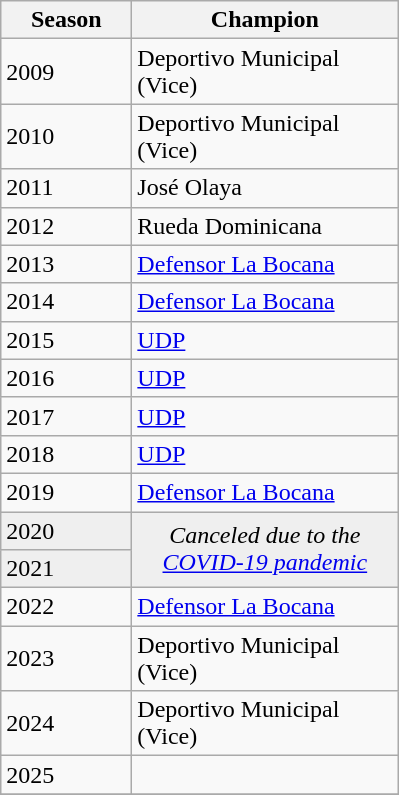<table class="wikitable sortable">
<tr>
<th width=80px>Season</th>
<th width=170px>Champion</th>
</tr>
<tr>
<td>2009</td>
<td>Deportivo Municipal (Vice)</td>
</tr>
<tr>
<td>2010</td>
<td>Deportivo Municipal (Vice)</td>
</tr>
<tr>
<td>2011</td>
<td>José Olaya</td>
</tr>
<tr>
<td>2012</td>
<td>Rueda Dominicana</td>
</tr>
<tr>
<td>2013</td>
<td><a href='#'>Defensor La Bocana</a></td>
</tr>
<tr>
<td>2014</td>
<td><a href='#'>Defensor La Bocana</a></td>
</tr>
<tr>
<td>2015</td>
<td><a href='#'>UDP</a></td>
</tr>
<tr>
<td>2016</td>
<td><a href='#'>UDP</a></td>
</tr>
<tr>
<td>2017</td>
<td><a href='#'>UDP</a></td>
</tr>
<tr>
<td>2018</td>
<td><a href='#'>UDP</a></td>
</tr>
<tr>
<td>2019</td>
<td><a href='#'>Defensor La Bocana</a></td>
</tr>
<tr bgcolor=#efefef>
<td>2020</td>
<td rowspan=2 colspan="1" align=center><em>Canceled due to the <a href='#'>COVID-19 pandemic</a></em></td>
</tr>
<tr bgcolor=#efefef>
<td>2021</td>
</tr>
<tr>
<td>2022</td>
<td><a href='#'>Defensor La Bocana</a></td>
</tr>
<tr>
<td>2023</td>
<td>Deportivo Municipal (Vice)</td>
</tr>
<tr>
<td>2024</td>
<td>Deportivo Municipal (Vice)</td>
</tr>
<tr>
<td>2025</td>
<td></td>
</tr>
<tr>
</tr>
</table>
